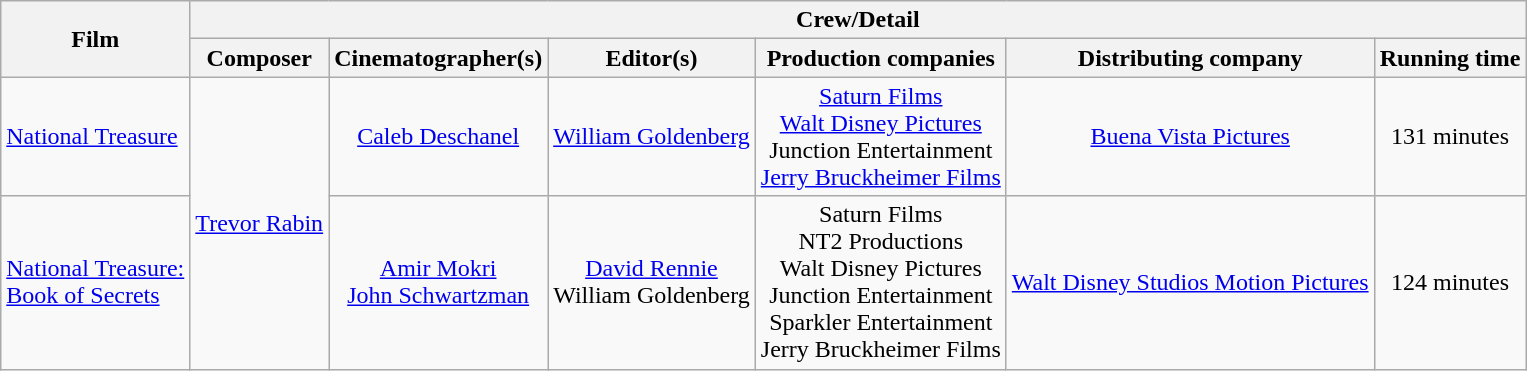<table class="wikitable plainrowheaders" style="text-align: center;">
<tr>
<th rowspan="2">Film</th>
<th colspan="7">Crew/Detail</th>
</tr>
<tr>
<th>Composer</th>
<th>Cinematographer(s)</th>
<th>Editor(s)</th>
<th>Production companies</th>
<th>Distributing company</th>
<th>Running time</th>
</tr>
<tr>
<td style="text-align:left"><a href='#'>National Treasure</a></td>
<td rowspan="2"><a href='#'>Trevor Rabin</a></td>
<td><a href='#'>Caleb Deschanel</a></td>
<td><a href='#'>William Goldenberg</a></td>
<td><a href='#'>Saturn Films</a><br><a href='#'>Walt Disney Pictures</a><br>Junction Entertainment<br><a href='#'>Jerry Bruckheimer Films</a></td>
<td><a href='#'>Buena Vista Pictures</a></td>
<td>131 minutes</td>
</tr>
<tr>
<td style="text-align:left"><a href='#'>National Treasure:<br>Book of Secrets</a></td>
<td><a href='#'>Amir Mokri</a><br><a href='#'>John Schwartzman</a></td>
<td><a href='#'>David Rennie</a><br>William Goldenberg</td>
<td>Saturn Films<br>NT2 Productions<br>Walt Disney Pictures<br>Junction Entertainment<br>Sparkler Entertainment<br>Jerry Bruckheimer Films</td>
<td><a href='#'>Walt Disney Studios Motion Pictures</a></td>
<td>124 minutes</td>
</tr>
</table>
